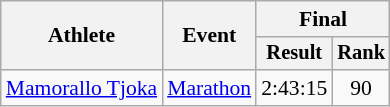<table class="wikitable" style="font-size:90%">
<tr>
<th rowspan=2>Athlete</th>
<th rowspan=2>Event</th>
<th colspan="2">Final</th>
</tr>
<tr style="font-size:95%">
<th>Result</th>
<th>Rank</th>
</tr>
<tr align=center>
<td align=left><a href='#'>Mamorallo Tjoka</a></td>
<td align=left><a href='#'>Marathon</a></td>
<td>2:43:15</td>
<td>90</td>
</tr>
</table>
